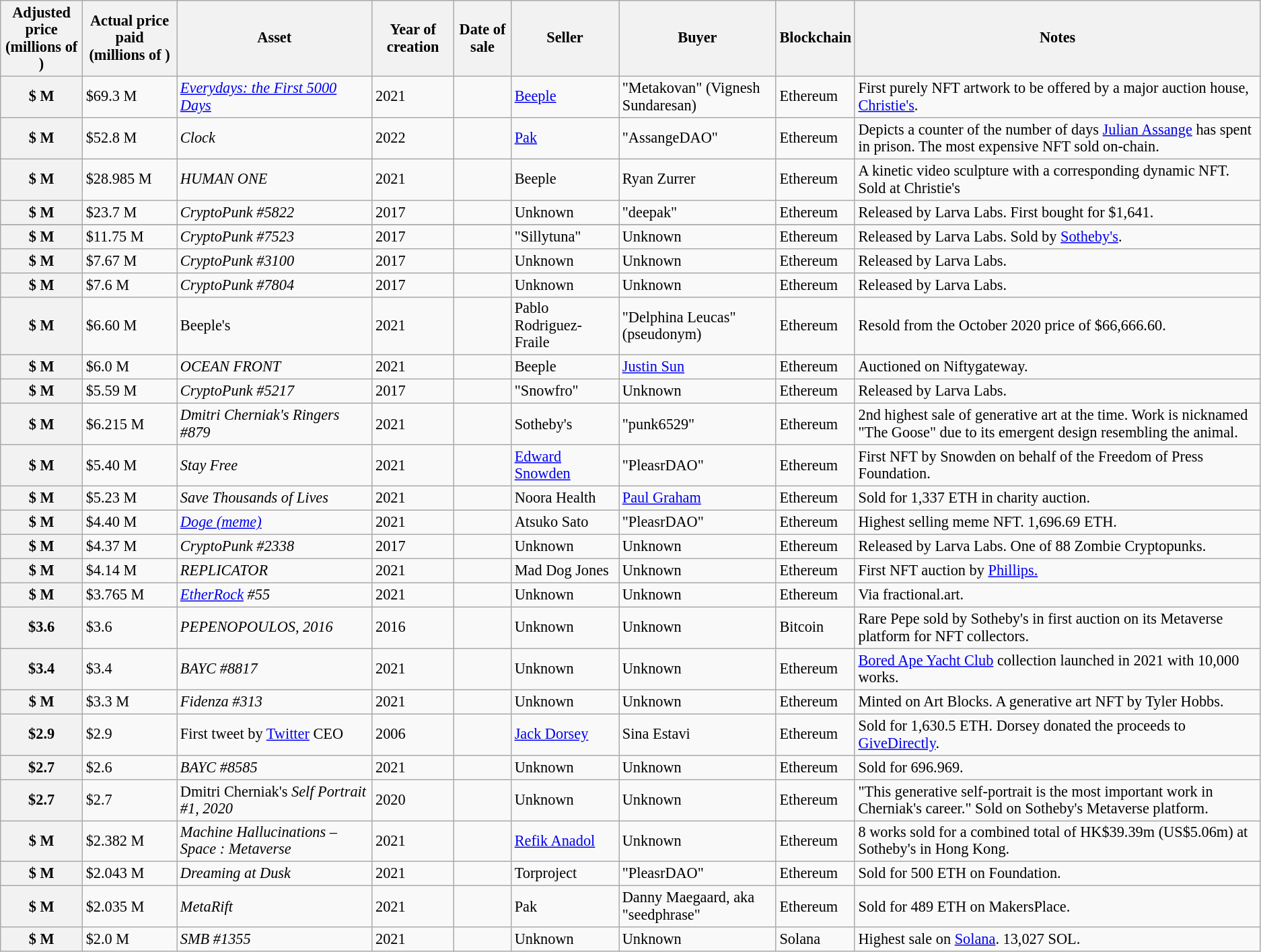<table class="wikitable sortable" style="font-size:93%;">
<tr>
<th data-sort-type="currency">Adjusted price<br>(millions of )</th>
<th data-sort-type="currency">Actual price<br>paid (millions of )</th>
<th>Asset</th>
<th>Year of creation</th>
<th>Date of sale</th>
<th>Seller</th>
<th>Buyer</th>
<th>Blockchain</th>
<th>Notes</th>
</tr>
<tr>
<th>$ M</th>
<td data-sort-value="$69.3">$69.3 M</td>
<td><em><a href='#'>Everydays: the First 5000 Days</a></em></td>
<td>2021</td>
<td></td>
<td><a href='#'>Beeple</a></td>
<td>"Metakovan" (Vignesh Sundaresan)</td>
<td>Ethereum</td>
<td>First purely NFT artwork to be offered by a major auction house, <a href='#'>Christie's</a>.</td>
</tr>
<tr>
<th>$ M</th>
<td data-sort-value="$52.8">$52.8 M</td>
<td><em>Clock</em></td>
<td>2022</td>
<td></td>
<td><a href='#'>Pak</a></td>
<td>"AssangeDAO"</td>
<td>Ethereum</td>
<td>Depicts a counter of the number of days <a href='#'>Julian Assange</a> has spent in prison. The most expensive NFT sold on-chain.</td>
</tr>
<tr>
<th>$ M</th>
<td data-sort-value="$29.0">$28.985 M</td>
<td><em>HUMAN ONE</em></td>
<td>2021</td>
<td></td>
<td>Beeple</td>
<td>Ryan Zurrer</td>
<td>Ethereum</td>
<td>A kinetic video sculpture with a corresponding dynamic NFT. Sold at Christie's</td>
</tr>
<tr>
<th>$ M</th>
<td data-sort-value="$23.7">$23.7 M</td>
<td><em>CryptoPunk #5822</em></td>
<td>2017</td>
<td></td>
<td>Unknown</td>
<td>"deepak"</td>
<td>Ethereum</td>
<td>Released by Larva Labs. First bought for $1,641.</td>
</tr>
<tr>
</tr>
<tr>
<th>$ M</th>
<td data-sort-value="$11.75">$11.75 M</td>
<td><em>CryptoPunk #7523</em></td>
<td>2017</td>
<td></td>
<td>"Sillytuna"</td>
<td>Unknown</td>
<td>Ethereum</td>
<td>Released by Larva Labs. Sold by <a href='#'>Sotheby's</a>.</td>
</tr>
<tr>
<th>$ M</th>
<td data-sort-value="$7.67">$7.67 M</td>
<td><em>CryptoPunk #3100</em></td>
<td>2017</td>
<td></td>
<td>Unknown</td>
<td>Unknown</td>
<td>Ethereum</td>
<td>Released by Larva Labs. </td>
</tr>
<tr>
<th>$ M</th>
<td data-sort-value="$7.6">$7.6 M</td>
<td><em>CryptoPunk #7804</em></td>
<td>2017</td>
<td></td>
<td>Unknown</td>
<td>Unknown</td>
<td>Ethereum</td>
<td>Released by Larva Labs. </td>
</tr>
<tr>
<th>$ M</th>
<td data-sort-value="$6.60">$6.60 M</td>
<td>Beeple's <em></em></td>
<td>2021</td>
<td></td>
<td>Pablo Rodriguez-Fraile</td>
<td>"Delphina Leucas" (pseudonym)</td>
<td>Ethereum</td>
<td>Resold from the October 2020 price of $66,666.60.</td>
</tr>
<tr>
<th>$ M</th>
<td data-sort-value="$6.0">$6.0 M</td>
<td><em>OCEAN FRONT</em></td>
<td>2021</td>
<td></td>
<td>Beeple</td>
<td><a href='#'>Justin Sun</a></td>
<td>Ethereum</td>
<td>Auctioned on Niftygateway.</td>
</tr>
<tr>
<th>$ M</th>
<td data-sort-value="$5.59">$5.59 M</td>
<td><em>CryptoPunk #5217</em></td>
<td>2017</td>
<td></td>
<td>"Snowfro"</td>
<td>Unknown</td>
<td>Ethereum</td>
<td>Released by Larva Labs.</td>
</tr>
<tr>
<th>$ M</th>
<td data-sort-value="$6.2151">$6.215 M</td>
<td><em>Dmitri Cherniak's Ringers #879</em></td>
<td>2021</td>
<td></td>
<td>Sotheby's</td>
<td>"punk6529"</td>
<td>Ethereum</td>
<td>2nd highest sale of generative art at the time. Work is nicknamed "The Goose" due to its emergent design resembling the animal. </td>
</tr>
<tr>
<th>$ M</th>
<td data-sort-value="$5.4">$5.40 M</td>
<td><em>Stay Free</em></td>
<td>2021</td>
<td></td>
<td><a href='#'>Edward Snowden</a></td>
<td>"PleasrDAO"</td>
<td>Ethereum</td>
<td>First NFT by Snowden on behalf of the Freedom of Press Foundation.</td>
</tr>
<tr>
<th>$ M</th>
<td data-sort-value="$5.2">$5.23 M</td>
<td><em>Save Thousands of Lives</em></td>
<td>2021</td>
<td></td>
<td>Noora Health</td>
<td><a href='#'>Paul Graham</a></td>
<td>Ethereum</td>
<td>Sold for 1,337 ETH in charity auction.</td>
</tr>
<tr>
<th>$ M</th>
<td data-sort-value="$4.4">$4.40 M</td>
<td><em><a href='#'>Doge (meme)</a></em></td>
<td>2021</td>
<td></td>
<td>Atsuko Sato</td>
<td>"PleasrDAO"</td>
<td>Ethereum</td>
<td>Highest selling meme NFT. 1,696.69 ETH.</td>
</tr>
<tr>
<th>$ M</th>
<td data-sort-value="$4.4">$4.37 M</td>
<td><em>CryptoPunk #2338</em></td>
<td>2017</td>
<td></td>
<td>Unknown</td>
<td>Unknown</td>
<td>Ethereum</td>
<td>Released by Larva Labs. One of 88 Zombie Cryptopunks.</td>
</tr>
<tr>
<th>$ M</th>
<td data-sort-value="$4.1">$4.14 M</td>
<td><em>REPLICATOR</em></td>
<td>2021</td>
<td></td>
<td>Mad Dog Jones</td>
<td>Unknown</td>
<td>Ethereum</td>
<td>First NFT auction by <a href='#'>Phillips.</a></td>
</tr>
<tr>
<th>$ M</th>
<td data-sort-value="$3.8">$3.765 M</td>
<td><em><a href='#'>EtherRock</a> #55</em></td>
<td>2021</td>
<td></td>
<td>Unknown</td>
<td>Unknown</td>
<td>Ethereum</td>
<td>Via fractional.art.</td>
</tr>
<tr>
<th>$3.6</th>
<td>$3.6 </td>
<td><em>PEPENOPOULOS, 2016</em></td>
<td>2016</td>
<td></td>
<td>Unknown</td>
<td>Unknown</td>
<td>Bitcoin</td>
<td>Rare Pepe sold by Sotheby's in first auction on its Metaverse  platform for NFT collectors.</td>
</tr>
<tr>
<th>$3.4</th>
<td>$3.4 </td>
<td><em>BAYC #8817</em></td>
<td>2021</td>
<td></td>
<td>Unknown</td>
<td>Unknown</td>
<td>Ethereum</td>
<td><a href='#'>Bored Ape Yacht Club</a> collection launched in 2021 with 10,000 works. </td>
</tr>
<tr>
<th>$ M</th>
<td data-sort-value="$3.3">$3.3 M</td>
<td><em>Fidenza #313</em></td>
<td>2021</td>
<td></td>
<td>Unknown</td>
<td>Unknown</td>
<td>Ethereum</td>
<td>Minted on Art Blocks. A generative art NFT by Tyler Hobbs.</td>
</tr>
<tr>
<th>$2.9</th>
<td>$2.9</td>
<td>First tweet by <a href='#'>Twitter</a> CEO</td>
<td>2006</td>
<td></td>
<td><a href='#'>Jack Dorsey</a></td>
<td>Sina Estavi</td>
<td>Ethereum</td>
<td>Sold for 1,630.5 ETH. Dorsey donated the proceeds to <a href='#'>GiveDirectly</a>.</td>
</tr>
<tr>
<th>$2.7</th>
<td>$2.6</td>
<td><em>BAYC #8585</em></td>
<td>2021</td>
<td></td>
<td>Unknown</td>
<td>Unknown</td>
<td>Ethereum</td>
<td>Sold for 696.969.</td>
</tr>
<tr>
<th>$2.7</th>
<td>$2.7</td>
<td>Dmitri Cherniak's <em>Self Portrait #1, 2020</em></td>
<td>2020</td>
<td></td>
<td>Unknown</td>
<td>Unknown</td>
<td>Ethereum</td>
<td>"This generative self-portrait is the most important work in Cherniak's career." Sold on Sotheby's Metaverse platform.</td>
</tr>
<tr>
<th>$ M</th>
<td data-sort-value="$2.4">$2.382 M</td>
<td><em>Machine Hallucinations</em> <em>– Space :  Metaverse</em></td>
<td>2021</td>
<td></td>
<td><a href='#'>Refik Anadol</a></td>
<td>Unknown</td>
<td>Ethereum</td>
<td>8 works sold for a combined total of HK$39.39m (US$5.06m) at Sotheby's in Hong Kong.</td>
</tr>
<tr>
<th>$ M</th>
<td data-sort-value="$2">$2.043 M</td>
<td><em>Dreaming at Dusk</em></td>
<td>2021</td>
<td></td>
<td>Torproject</td>
<td>"PleasrDAO"</td>
<td>Ethereum</td>
<td>Sold for 500 ETH on Foundation.</td>
</tr>
<tr>
<th>$ M</th>
<td data-sort-value="$2">$2.035 M</td>
<td><em>MetaRift</em></td>
<td>2021</td>
<td></td>
<td>Pak</td>
<td>Danny Maegaard, aka "seedphrase"</td>
<td>Ethereum</td>
<td>Sold for 489 ETH on MakersPlace.</td>
</tr>
<tr>
<th>$ M</th>
<td data-sort-value="$2.0">$2.0 M</td>
<td><em>SMB #1355</em></td>
<td>2021</td>
<td></td>
<td>Unknown</td>
<td>Unknown</td>
<td>Solana</td>
<td>Highest sale on <a href='#'>Solana</a>. 13,027 SOL.</td>
</tr>
</table>
